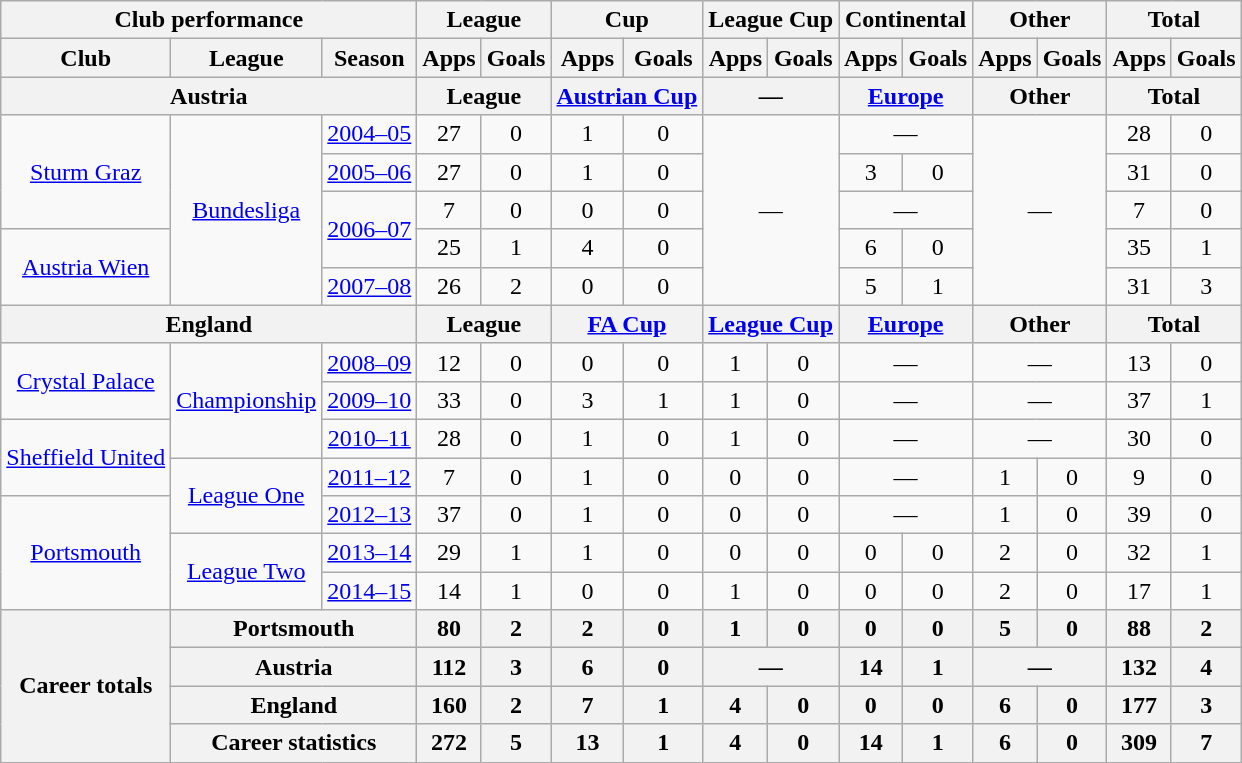<table class="wikitable" style="text-align: center">
<tr>
<th Colspan="3">Club performance</th>
<th Colspan="2">League</th>
<th Colspan="2">Cup</th>
<th Colspan="2">League Cup</th>
<th Colspan="2">Continental</th>
<th Colspan="2">Other</th>
<th Colspan="2">Total</th>
</tr>
<tr>
<th>Club</th>
<th>League</th>
<th>Season</th>
<th>Apps</th>
<th>Goals</th>
<th>Apps</th>
<th>Goals</th>
<th>Apps</th>
<th>Goals</th>
<th>Apps</th>
<th>Goals</th>
<th>Apps</th>
<th>Goals</th>
<th>Apps</th>
<th>Goals</th>
</tr>
<tr>
<th Colspan="3">Austria</th>
<th Colspan="2">League</th>
<th Colspan="2"><a href='#'>Austrian Cup</a></th>
<th Colspan="2">—</th>
<th Colspan="2"><a href='#'>Europe</a></th>
<th Colspan="2">Other</th>
<th Colspan="2">Total</th>
</tr>
<tr>
<td Rowspan="3"><a href='#'>Sturm Graz</a></td>
<td Rowspan="5"><a href='#'>Bundesliga</a></td>
<td><a href='#'>2004–05</a></td>
<td>27</td>
<td>0</td>
<td>1</td>
<td>0</td>
<td Rowspan="5" Colspan="2">—</td>
<td Colspan="2">—</td>
<td Rowspan="5" Colspan="2">—</td>
<td>28</td>
<td>0</td>
</tr>
<tr>
<td><a href='#'>2005–06</a></td>
<td>27</td>
<td>0</td>
<td>1</td>
<td>0</td>
<td>3</td>
<td>0</td>
<td>31</td>
<td>0</td>
</tr>
<tr>
<td Rowspan="2"><a href='#'>2006–07</a></td>
<td>7</td>
<td>0</td>
<td>0</td>
<td>0</td>
<td Colspan="2">—</td>
<td>7</td>
<td>0</td>
</tr>
<tr>
<td Rowspan="2"><a href='#'>Austria Wien</a></td>
<td>25</td>
<td>1</td>
<td>4</td>
<td>0</td>
<td>6</td>
<td>0</td>
<td>35</td>
<td>1</td>
</tr>
<tr>
<td><a href='#'>2007–08</a></td>
<td>26</td>
<td>2</td>
<td>0</td>
<td>0</td>
<td>5</td>
<td>1</td>
<td>31</td>
<td>3</td>
</tr>
<tr>
<th Colspan="3">England</th>
<th Colspan="2">League</th>
<th Colspan="2"><a href='#'>FA Cup</a></th>
<th Colspan="2"><a href='#'>League Cup</a></th>
<th Colspan="2"><a href='#'>Europe</a></th>
<th Colspan="2">Other</th>
<th Colspan="2">Total</th>
</tr>
<tr>
<td Rowspan="2"><a href='#'>Crystal Palace</a></td>
<td Rowspan="3"><a href='#'>Championship</a></td>
<td><a href='#'>2008–09</a></td>
<td>12</td>
<td>0</td>
<td>0</td>
<td>0</td>
<td>1</td>
<td>0</td>
<td Colspan="2">—</td>
<td Colspan="2">—</td>
<td>13</td>
<td>0</td>
</tr>
<tr>
<td><a href='#'>2009–10</a></td>
<td>33</td>
<td>0</td>
<td>3</td>
<td>1</td>
<td>1</td>
<td>0</td>
<td Colspan="2">—</td>
<td Colspan="2">—</td>
<td>37</td>
<td>1</td>
</tr>
<tr>
<td Rowspan="2"><a href='#'>Sheffield United</a></td>
<td><a href='#'>2010–11</a></td>
<td>28</td>
<td>0</td>
<td>1</td>
<td>0</td>
<td>1</td>
<td>0</td>
<td Colspan="2">—</td>
<td Colspan="2">—</td>
<td>30</td>
<td>0</td>
</tr>
<tr>
<td Rowspan="2"><a href='#'>League One</a></td>
<td><a href='#'>2011–12</a></td>
<td>7</td>
<td>0</td>
<td>1</td>
<td>0</td>
<td>0</td>
<td>0</td>
<td Colspan="2">—</td>
<td>1</td>
<td>0</td>
<td>9</td>
<td>0</td>
</tr>
<tr>
<td Rowspan="3"><a href='#'>Portsmouth</a></td>
<td><a href='#'>2012–13</a></td>
<td>37</td>
<td>0</td>
<td>1</td>
<td>0</td>
<td>0</td>
<td>0</td>
<td Colspan="2">—</td>
<td>1</td>
<td>0</td>
<td>39</td>
<td>0</td>
</tr>
<tr>
<td Rowspan="2"><a href='#'>League Two</a></td>
<td><a href='#'>2013–14</a></td>
<td>29</td>
<td>1</td>
<td>1</td>
<td>0</td>
<td>0</td>
<td>0</td>
<td>0</td>
<td>0</td>
<td>2</td>
<td>0</td>
<td>32</td>
<td>1</td>
</tr>
<tr>
<td><a href='#'>2014–15</a></td>
<td>14</td>
<td>1</td>
<td>0</td>
<td>0</td>
<td>1</td>
<td>0</td>
<td>0</td>
<td>0</td>
<td>2</td>
<td>0</td>
<td>17</td>
<td>1</td>
</tr>
<tr>
<th rowspan="4">Career totals</th>
<th colspan="2">Portsmouth</th>
<th>80</th>
<th>2</th>
<th>2</th>
<th>0</th>
<th>1</th>
<th>0</th>
<th>0</th>
<th>0</th>
<th>5</th>
<th>0</th>
<th>88</th>
<th>2</th>
</tr>
<tr>
<th colspan="2">Austria</th>
<th>112</th>
<th>3</th>
<th>6</th>
<th>0</th>
<th Colspan="2">—</th>
<th>14</th>
<th>1</th>
<th Colspan="2">—</th>
<th>132</th>
<th>4</th>
</tr>
<tr>
<th colspan="2">England</th>
<th>160</th>
<th>2</th>
<th>7</th>
<th>1</th>
<th>4</th>
<th>0</th>
<th>0</th>
<th>0</th>
<th>6</th>
<th>0</th>
<th>177</th>
<th>3</th>
</tr>
<tr>
<th colspan="2">Career statistics</th>
<th>272</th>
<th>5</th>
<th>13</th>
<th>1</th>
<th>4</th>
<th>0</th>
<th>14</th>
<th>1</th>
<th>6</th>
<th>0</th>
<th>309</th>
<th>7</th>
</tr>
</table>
